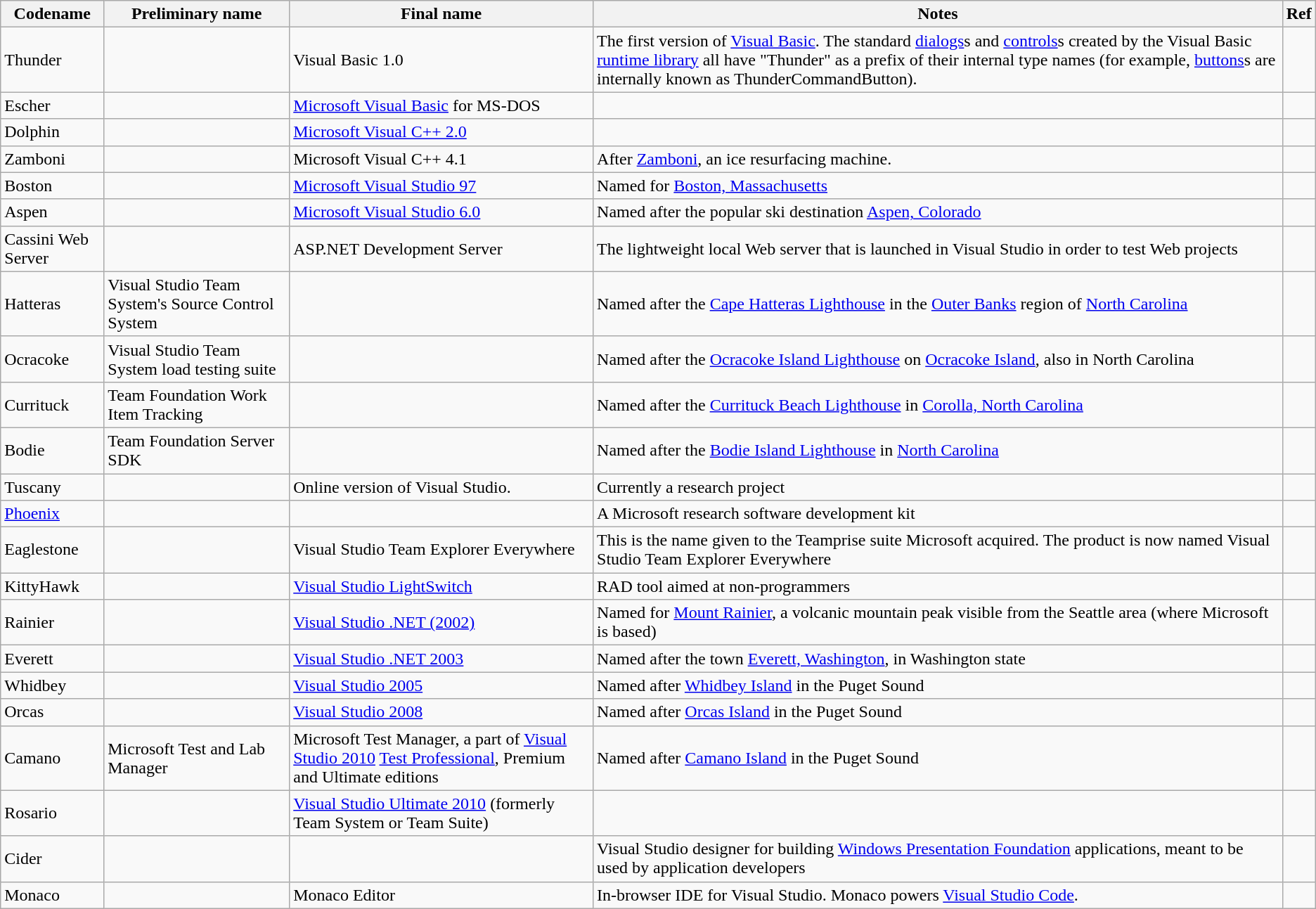<table class="sortable wikitable">
<tr>
<th>Codename</th>
<th>Preliminary name</th>
<th>Final name</th>
<th>Notes</th>
<th>Ref</th>
</tr>
<tr>
<td>Thunder</td>
<td></td>
<td>Visual Basic 1.0</td>
<td>The first version of <a href='#'>Visual Basic</a>. The standard <a href='#'>dialogs</a>s and <a href='#'>controls</a>s created by the Visual Basic <a href='#'>runtime library</a> all have "Thunder" as a prefix of their internal type names (for example, <a href='#'>buttons</a>s are internally known as ThunderCommandButton).</td>
<td></td>
</tr>
<tr>
<td>Escher</td>
<td></td>
<td><a href='#'>Microsoft Visual Basic</a> for MS-DOS</td>
<td></td>
<td></td>
</tr>
<tr>
<td>Dolphin</td>
<td></td>
<td><a href='#'>Microsoft Visual C++ 2.0</a></td>
<td></td>
<td></td>
</tr>
<tr>
<td>Zamboni</td>
<td></td>
<td>Microsoft Visual C++ 4.1</td>
<td>After <a href='#'>Zamboni</a>, an ice resurfacing machine.</td>
<td></td>
</tr>
<tr>
<td>Boston</td>
<td></td>
<td><a href='#'>Microsoft Visual Studio 97</a></td>
<td>Named for <a href='#'>Boston, Massachusetts</a></td>
<td></td>
</tr>
<tr>
<td>Aspen</td>
<td></td>
<td><a href='#'>Microsoft Visual Studio 6.0</a></td>
<td>Named after the popular ski destination <a href='#'>Aspen, Colorado</a></td>
<td></td>
</tr>
<tr>
<td>Cassini Web Server</td>
<td></td>
<td>ASP.NET Development Server</td>
<td>The lightweight local Web server that is launched in Visual Studio in order to test Web projects</td>
<td></td>
</tr>
<tr>
<td>Hatteras</td>
<td>Visual Studio Team System's Source Control System</td>
<td></td>
<td>Named after the <a href='#'>Cape Hatteras Lighthouse</a> in the <a href='#'>Outer Banks</a> region of <a href='#'>North Carolina</a></td>
<td></td>
</tr>
<tr>
<td>Ocracoke</td>
<td>Visual Studio Team System load testing suite</td>
<td></td>
<td>Named after the <a href='#'>Ocracoke Island Lighthouse</a> on <a href='#'>Ocracoke Island</a>, also in North Carolina</td>
<td></td>
</tr>
<tr>
<td>Currituck</td>
<td>Team Foundation Work Item Tracking</td>
<td></td>
<td>Named after the <a href='#'>Currituck Beach Lighthouse</a> in <a href='#'>Corolla, North Carolina</a></td>
<td></td>
</tr>
<tr>
<td>Bodie</td>
<td>Team Foundation Server SDK</td>
<td></td>
<td>Named after the <a href='#'>Bodie Island Lighthouse</a> in <a href='#'>North Carolina</a></td>
<td></td>
</tr>
<tr>
<td>Tuscany</td>
<td></td>
<td>Online version of Visual Studio.</td>
<td>Currently a research project</td>
<td></td>
</tr>
<tr>
<td><a href='#'>Phoenix</a></td>
<td></td>
<td></td>
<td>A Microsoft research software development kit</td>
<td></td>
</tr>
<tr>
<td>Eaglestone</td>
<td></td>
<td>Visual Studio Team Explorer Everywhere</td>
<td>This is the name given to the Teamprise suite Microsoft acquired. The product is now named Visual Studio Team Explorer Everywhere</td>
<td></td>
</tr>
<tr>
<td>KittyHawk</td>
<td></td>
<td><a href='#'>Visual Studio LightSwitch</a></td>
<td>RAD tool aimed at non-programmers</td>
<td></td>
</tr>
<tr>
<td>Rainier</td>
<td></td>
<td><a href='#'>Visual Studio .NET (2002)</a></td>
<td>Named for <a href='#'>Mount Rainier</a>, a volcanic mountain peak visible from the Seattle area (where Microsoft is based)</td>
<td></td>
</tr>
<tr>
<td>Everett</td>
<td></td>
<td><a href='#'>Visual Studio .NET 2003</a></td>
<td>Named after the town <a href='#'>Everett, Washington</a>, in Washington state</td>
<td></td>
</tr>
<tr>
<td>Whidbey</td>
<td></td>
<td><a href='#'>Visual Studio 2005</a></td>
<td>Named after <a href='#'>Whidbey Island</a> in the Puget Sound</td>
<td></td>
</tr>
<tr>
<td>Orcas</td>
<td></td>
<td><a href='#'>Visual Studio 2008</a></td>
<td>Named after <a href='#'>Orcas Island</a> in the Puget Sound</td>
<td></td>
</tr>
<tr>
<td>Camano</td>
<td>Microsoft Test and Lab Manager</td>
<td>Microsoft Test Manager, a part of <a href='#'>Visual Studio 2010</a> <a href='#'>Test Professional</a>, Premium and Ultimate editions</td>
<td>Named after <a href='#'>Camano Island</a> in the Puget Sound</td>
<td></td>
</tr>
<tr>
<td>Rosario</td>
<td></td>
<td><a href='#'>Visual Studio Ultimate 2010</a> (formerly Team System or Team Suite)</td>
<td></td>
<td></td>
</tr>
<tr>
<td>Cider</td>
<td></td>
<td></td>
<td>Visual Studio designer for building <a href='#'>Windows Presentation Foundation</a> applications, meant to be used by application developers</td>
<td></td>
</tr>
<tr>
<td>Monaco</td>
<td></td>
<td>Monaco Editor</td>
<td>In-browser IDE for Visual Studio. Monaco powers <a href='#'>Visual Studio Code</a>.</td>
<td></td>
</tr>
</table>
